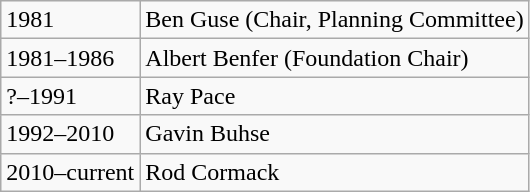<table class="wikitable">
<tr>
<td>1981</td>
<td>Ben Guse (Chair, Planning Committee)</td>
</tr>
<tr>
<td>1981–1986</td>
<td>Albert Benfer (Foundation Chair)</td>
</tr>
<tr>
<td>?–1991</td>
<td>Ray Pace</td>
</tr>
<tr>
<td>1992–2010</td>
<td>Gavin Buhse</td>
</tr>
<tr>
<td>2010–current</td>
<td>Rod Cormack</td>
</tr>
</table>
